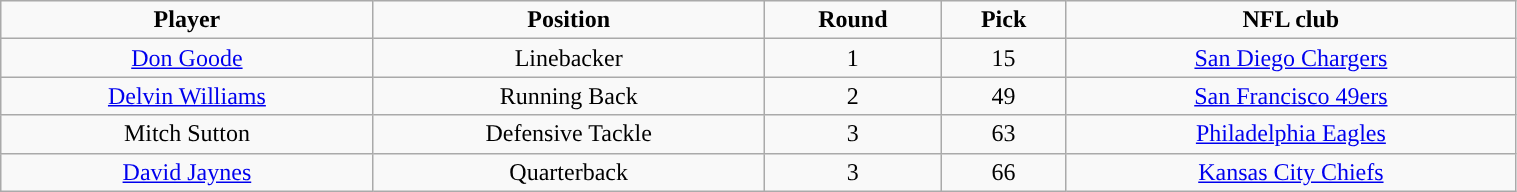<table class="wikitable" width="80%">
<tr align="center">
<td><strong>Player</strong></td>
<td><strong>Position</strong></td>
<td><strong>Round</strong></td>
<td><strong>Pick</strong></td>
<td><strong>NFL club</strong></td>
</tr>
<tr align="center" bgcolor="">
<td><a href='#'>Don Goode</a></td>
<td>Linebacker</td>
<td>1</td>
<td>15</td>
<td><a href='#'>San Diego Chargers</a></td>
</tr>
<tr align="center" bgcolor="">
<td><a href='#'>Delvin Williams</a></td>
<td>Running Back</td>
<td>2</td>
<td>49</td>
<td><a href='#'>San Francisco 49ers</a></td>
</tr>
<tr align="center" bgcolor="">
<td>Mitch Sutton</td>
<td>Defensive Tackle</td>
<td>3</td>
<td>63</td>
<td><a href='#'>Philadelphia Eagles</a></td>
</tr>
<tr align="center" bgcolor="">
<td><a href='#'>David Jaynes</a></td>
<td>Quarterback</td>
<td>3</td>
<td>66</td>
<td><a href='#'>Kansas City Chiefs</a></td>
</tr>
</table>
